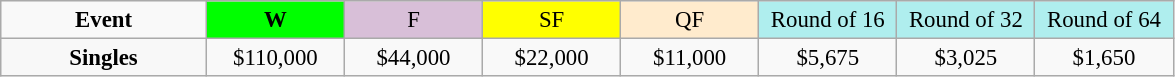<table class=wikitable style=font-size:95%;text-align:center>
<tr>
<td style="width:130px"><strong>Event</strong></td>
<td style="width:85px; background:lime"><strong>W</strong></td>
<td style="width:85px; background:thistle">F</td>
<td style="width:85px; background:#ffff00">SF</td>
<td style="width:85px; background:#ffebcd">QF</td>
<td style="width:85px; background:#afeeee">Round of 16</td>
<td style="width:85px; background:#afeeee">Round of 32</td>
<td style="width:85px; background:#afeeee">Round of 64</td>
</tr>
<tr>
<th style=background:#f8f8f8>Singles</th>
<td>$110,000</td>
<td>$44,000</td>
<td>$22,000</td>
<td>$11,000</td>
<td>$5,675</td>
<td>$3,025</td>
<td>$1,650</td>
</tr>
</table>
